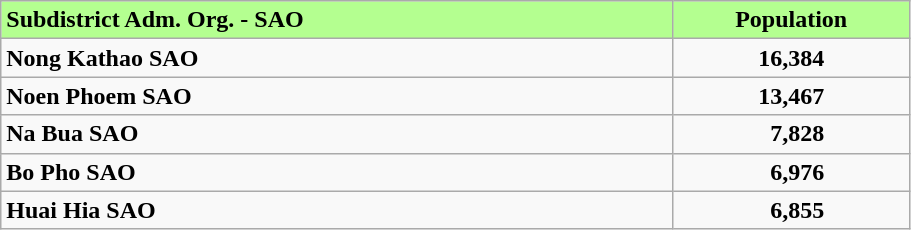<table class="wikitable" style="width:48%; display:inline-table;">
<tr>
<th scope="col" style= "width:74%; background: #b4ff90; text-align:left;"><strong>Subdistrict Adm. Org. - SAO</strong></th>
<th scope="col" style= "width:26%; background: #b4ff90; text-align:center;"><strong>Population</strong></th>
</tr>
<tr>
<td><strong>Nong Kathao SAO</strong></td>
<td style="text-align:center;"><strong>16,384</strong></td>
</tr>
<tr>
<td><strong>Noen Phoem SAO</strong></td>
<td style="text-align:center;"><strong>13,467</strong></td>
</tr>
<tr>
<td><strong>Na Bua SAO</strong></td>
<td style="text-align:center;">  <strong>7,828</strong></td>
</tr>
<tr>
<td><strong>Bo Pho SAO</strong></td>
<td style="text-align:center;">  <strong>6,976</strong></td>
</tr>
<tr>
<td><strong>Huai Hia SAO</strong></td>
<td style="text-align:center;">  <strong>6,855</strong></td>
</tr>
</table>
